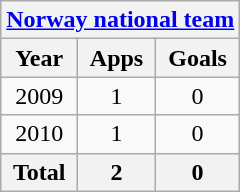<table class="wikitable" style="text-align:center">
<tr>
<th colspan=3><a href='#'>Norway national team</a></th>
</tr>
<tr>
<th>Year</th>
<th>Apps</th>
<th>Goals</th>
</tr>
<tr>
<td>2009</td>
<td>1</td>
<td>0</td>
</tr>
<tr>
<td>2010</td>
<td>1</td>
<td>0</td>
</tr>
<tr>
<th>Total</th>
<th>2</th>
<th>0</th>
</tr>
</table>
